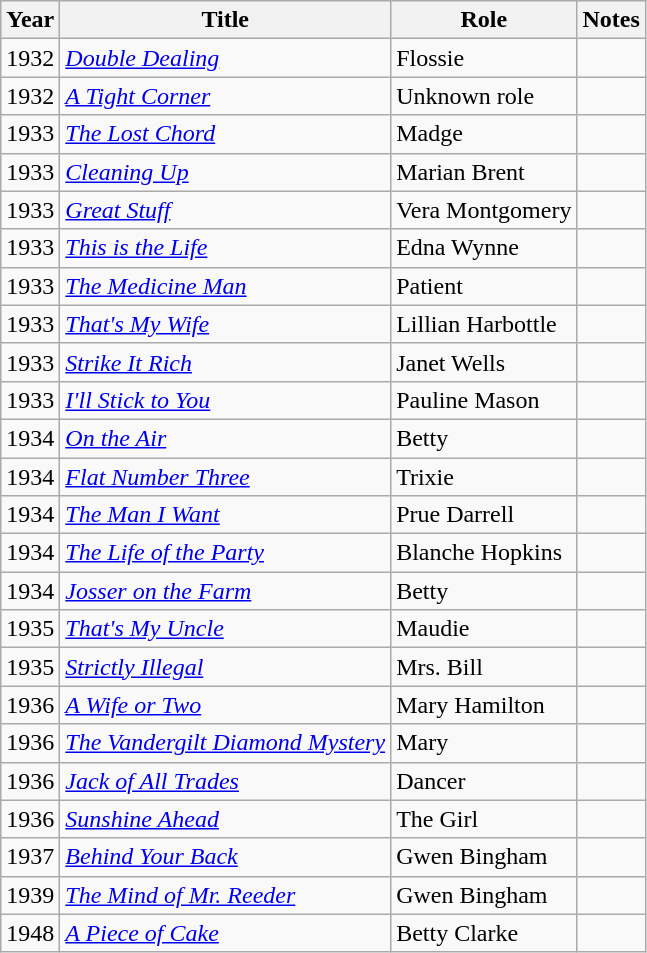<table class="wikitable sortable">
<tr>
<th>Year</th>
<th>Title</th>
<th>Role</th>
<th>Notes</th>
</tr>
<tr>
<td>1932</td>
<td><em><a href='#'>Double Dealing</a></em></td>
<td>Flossie</td>
<td></td>
</tr>
<tr>
<td>1932</td>
<td><em><a href='#'>A Tight Corner</a></em></td>
<td>Unknown role</td>
<td></td>
</tr>
<tr>
<td>1933</td>
<td><em><a href='#'>The Lost Chord</a></em></td>
<td>Madge</td>
<td></td>
</tr>
<tr>
<td>1933</td>
<td><em><a href='#'>Cleaning Up</a></em></td>
<td>Marian Brent</td>
<td></td>
</tr>
<tr>
<td>1933</td>
<td><em><a href='#'>Great Stuff</a></em></td>
<td>Vera Montgomery</td>
<td></td>
</tr>
<tr>
<td>1933</td>
<td><em><a href='#'>This is the Life</a></em></td>
<td>Edna Wynne</td>
<td></td>
</tr>
<tr>
<td>1933</td>
<td><em><a href='#'>The Medicine Man</a></em></td>
<td>Patient</td>
<td></td>
</tr>
<tr>
<td>1933</td>
<td><em><a href='#'>That's My Wife</a></em></td>
<td>Lillian Harbottle</td>
<td></td>
</tr>
<tr>
<td>1933</td>
<td><em><a href='#'>Strike It Rich</a></em></td>
<td>Janet Wells</td>
<td></td>
</tr>
<tr>
<td>1933</td>
<td><em><a href='#'>I'll Stick to You</a></em></td>
<td>Pauline Mason</td>
<td></td>
</tr>
<tr>
<td>1934</td>
<td><em><a href='#'>On the Air</a></em></td>
<td>Betty</td>
<td></td>
</tr>
<tr>
<td>1934</td>
<td><em><a href='#'>Flat Number Three</a></em></td>
<td>Trixie</td>
<td></td>
</tr>
<tr>
<td>1934</td>
<td><em><a href='#'>The Man I Want</a></em></td>
<td>Prue Darrell</td>
<td></td>
</tr>
<tr>
<td>1934</td>
<td><em><a href='#'>The Life of the Party</a></em></td>
<td>Blanche Hopkins</td>
<td></td>
</tr>
<tr>
<td>1934</td>
<td><em><a href='#'>Josser on the Farm</a></em></td>
<td>Betty</td>
<td></td>
</tr>
<tr>
<td>1935</td>
<td><em><a href='#'>That's My Uncle</a></em></td>
<td>Maudie</td>
<td></td>
</tr>
<tr>
<td>1935</td>
<td><em><a href='#'>Strictly Illegal</a></em></td>
<td>Mrs. Bill</td>
<td></td>
</tr>
<tr>
<td>1936</td>
<td><em><a href='#'>A Wife or Two</a></em></td>
<td>Mary Hamilton</td>
<td></td>
</tr>
<tr>
<td>1936</td>
<td><em><a href='#'>The Vandergilt Diamond Mystery</a></em></td>
<td>Mary</td>
<td></td>
</tr>
<tr>
<td>1936</td>
<td><em><a href='#'>Jack of All Trades</a></em></td>
<td>Dancer</td>
<td></td>
</tr>
<tr>
<td>1936</td>
<td><em><a href='#'>Sunshine Ahead</a></em></td>
<td>The Girl</td>
<td></td>
</tr>
<tr>
<td>1937</td>
<td><em><a href='#'>Behind Your Back</a></em></td>
<td>Gwen Bingham</td>
<td></td>
</tr>
<tr>
<td>1939</td>
<td><em><a href='#'>The Mind of Mr. Reeder</a></em></td>
<td>Gwen Bingham</td>
<td></td>
</tr>
<tr>
<td>1948</td>
<td><em><a href='#'>A Piece of Cake</a></em></td>
<td>Betty Clarke</td>
<td></td>
</tr>
</table>
